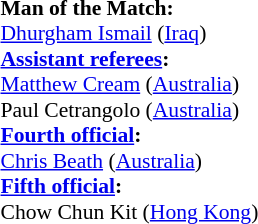<table style="width:50%; font-size:90%;">
<tr>
<td><br><strong>Man of the Match:</strong>
<br><a href='#'>Dhurgham Ismail</a> (<a href='#'>Iraq</a>)<br><strong><a href='#'>Assistant referees</a>:</strong>
<br><a href='#'>Matthew Cream</a> (<a href='#'>Australia</a>)
<br>Paul Cetrangolo (<a href='#'>Australia</a>)
<br><strong><a href='#'>Fourth official</a>:</strong>
<br><a href='#'>Chris Beath</a> (<a href='#'>Australia</a>)
<br><strong><a href='#'>Fifth official</a>:</strong>
<br>Chow Chun Kit (<a href='#'>Hong Kong</a>)</td>
</tr>
</table>
